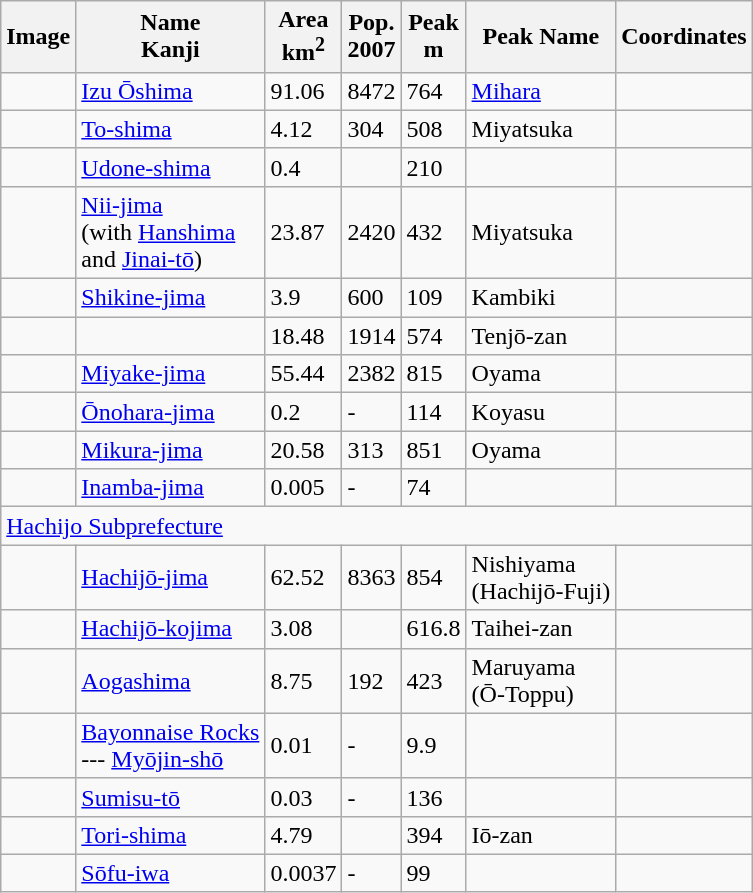<table class="wikitable sortable">
<tr>
<th class="unsortable">Image</th>
<th>Name<br>Kanji</th>
<th>Area<br>km<sup>2</sup></th>
<th>Pop.<br>2007</th>
<th>Peak<br>m</th>
<th>Peak Name</th>
<th>Coordinates</th>
</tr>
<tr>
<td></td>
<td><a href='#'>Izu Ōshima</a><br></td>
<td>91.06</td>
<td>8472</td>
<td>764</td>
<td><a href='#'>Mihara</a></td>
<td></td>
</tr>
<tr>
<td></td>
<td><a href='#'>To-shima</a><br></td>
<td>4.12</td>
<td>304</td>
<td>508</td>
<td>Miyatsuka</td>
<td></td>
</tr>
<tr>
<td></td>
<td><a href='#'>Udone-shima</a><br></td>
<td>0.4</td>
<td></td>
<td>210</td>
<td> </td>
<td></td>
</tr>
<tr>
<td></td>
<td><a href='#'>Nii-jima</a><br>(with <a href='#'>Hanshima</a><br>and <a href='#'>Jinai-tō</a>)<br></td>
<td>23.87</td>
<td>2420</td>
<td>432</td>
<td>Miyatsuka</td>
<td></td>
</tr>
<tr>
<td></td>
<td><a href='#'>Shikine-jima</a><br></td>
<td>3.9</td>
<td>600</td>
<td>109</td>
<td>Kambiki</td>
<td></td>
</tr>
<tr>
<td></td>
<td><br></td>
<td>18.48</td>
<td>1914</td>
<td>574</td>
<td>Tenjō-zan</td>
<td></td>
</tr>
<tr>
<td></td>
<td><a href='#'>Miyake-jima</a><br></td>
<td>55.44</td>
<td>2382</td>
<td>815</td>
<td>Oyama</td>
<td></td>
</tr>
<tr>
<td></td>
<td><a href='#'>Ōnohara-jima</a><br></td>
<td>0.2</td>
<td>-</td>
<td>114</td>
<td>Koyasu</td>
<td></td>
</tr>
<tr>
<td></td>
<td><a href='#'>Mikura-jima</a><br></td>
<td>20.58</td>
<td>313</td>
<td>851</td>
<td>Oyama</td>
<td></td>
</tr>
<tr>
<td></td>
<td><a href='#'>Inamba-jima</a><br></td>
<td>0.005</td>
<td>-</td>
<td>74</td>
<td> </td>
<td></td>
</tr>
<tr>
<td colspan=7><a href='#'>Hachijo Subprefecture</a></td>
</tr>
<tr>
<td></td>
<td><a href='#'>Hachijō-jima</a><br></td>
<td>62.52</td>
<td>8363</td>
<td>854</td>
<td>Nishiyama<br>(Hachijō-Fuji)</td>
<td></td>
</tr>
<tr>
<td></td>
<td><a href='#'>Hachijō-kojima</a><br></td>
<td>3.08</td>
<td></td>
<td>616.8</td>
<td>Taihei-zan</td>
<td></td>
</tr>
<tr>
<td></td>
<td><a href='#'>Aogashima</a><br></td>
<td>8.75</td>
<td>192</td>
<td>423</td>
<td>Maruyama<br>(Ō-Toppu)</td>
<td></td>
</tr>
<tr>
<td></td>
<td><a href='#'>Bayonnaise Rocks</a><br>--- <a href='#'>Myōjin-shō</a><br></td>
<td>0.01</td>
<td>-</td>
<td>9.9</td>
<td> </td>
<td></td>
</tr>
<tr>
<td></td>
<td><a href='#'>Sumisu-tō</a><br></td>
<td>0.03</td>
<td>-</td>
<td>136</td>
<td> </td>
<td></td>
</tr>
<tr>
<td></td>
<td><a href='#'>Tori-shima</a><br></td>
<td>4.79</td>
<td></td>
<td>394</td>
<td>Iō-zan</td>
<td></td>
</tr>
<tr>
<td></td>
<td><a href='#'>Sōfu-iwa</a><br></td>
<td>0.0037</td>
<td>-</td>
<td>99</td>
<td> </td>
<td></td>
</tr>
</table>
